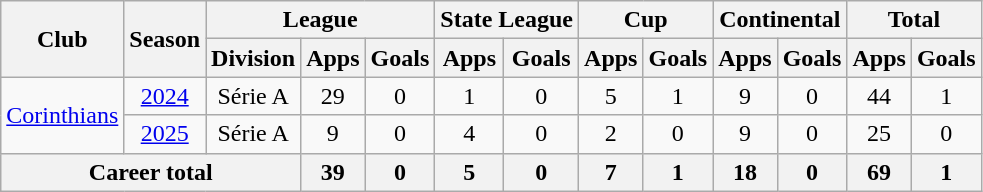<table class="wikitable" style="text-align: center">
<tr>
<th rowspan="2">Club</th>
<th rowspan="2">Season</th>
<th colspan="3">League</th>
<th colspan="2">State League</th>
<th colspan="2">Cup</th>
<th colspan="2">Continental</th>
<th colspan="2">Total</th>
</tr>
<tr>
<th>Division</th>
<th>Apps</th>
<th>Goals</th>
<th>Apps</th>
<th>Goals</th>
<th>Apps</th>
<th>Goals</th>
<th>Apps</th>
<th>Goals</th>
<th>Apps</th>
<th>Goals</th>
</tr>
<tr>
<td rowspan="2"><a href='#'>Corinthians</a></td>
<td><a href='#'>2024</a></td>
<td>Série A</td>
<td>29</td>
<td>0</td>
<td>1</td>
<td>0</td>
<td>5</td>
<td>1</td>
<td>9</td>
<td>0</td>
<td>44</td>
<td>1</td>
</tr>
<tr>
<td><a href='#'>2025</a></td>
<td>Série A</td>
<td>9</td>
<td>0</td>
<td>4</td>
<td>0</td>
<td>2</td>
<td>0</td>
<td>9</td>
<td>0</td>
<td>25</td>
<td>0</td>
</tr>
<tr>
<th colspan="3"><strong>Career total</strong></th>
<th>39</th>
<th>0</th>
<th>5</th>
<th>0</th>
<th>7</th>
<th>1</th>
<th>18</th>
<th>0</th>
<th>69</th>
<th>1</th>
</tr>
</table>
